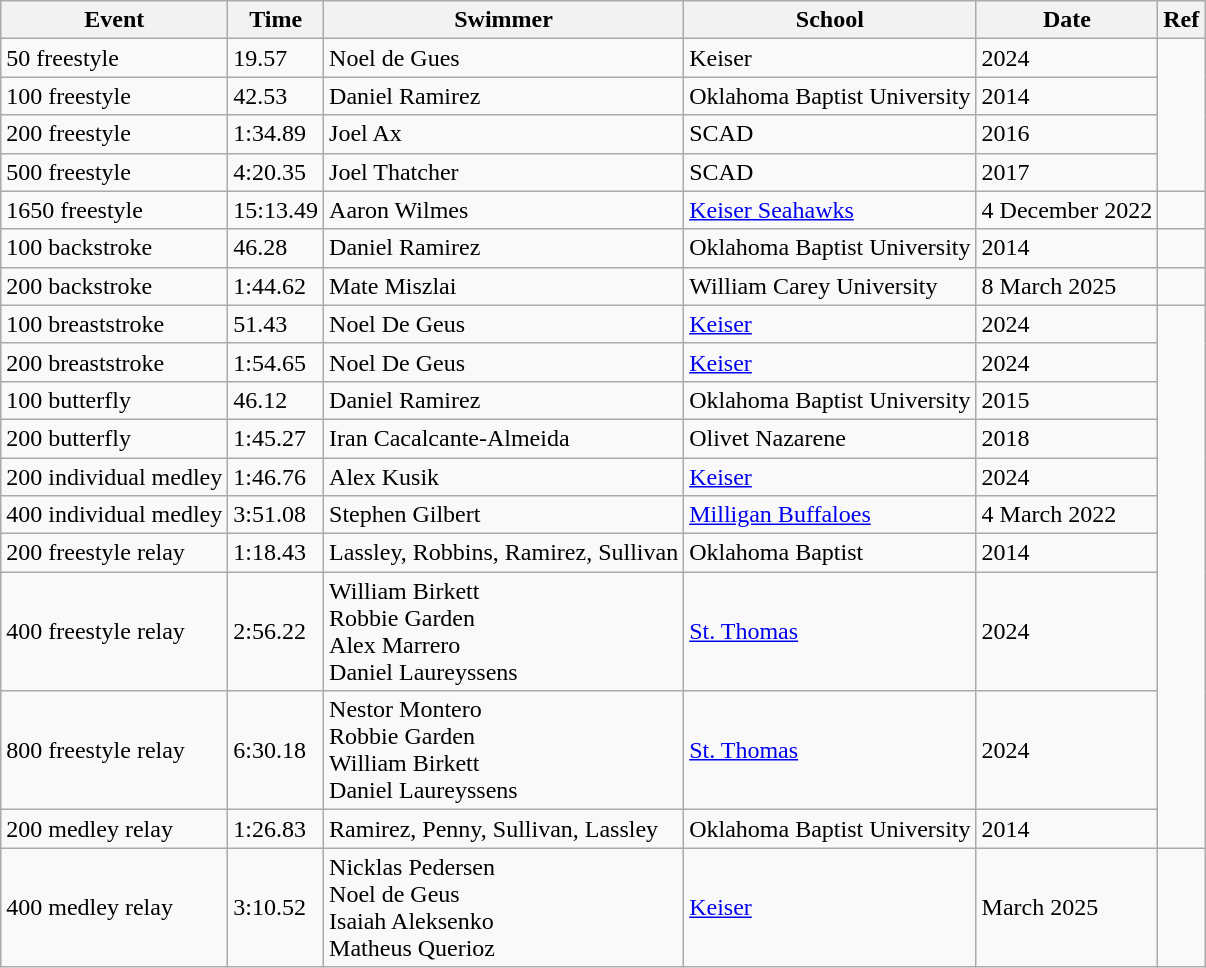<table class="wikitable">
<tr>
<th>Event</th>
<th>Time</th>
<th>Swimmer</th>
<th>School</th>
<th>Date</th>
<th>Ref</th>
</tr>
<tr>
<td>50 freestyle</td>
<td>19.57</td>
<td>Noel de Gues</td>
<td>Keiser</td>
<td>2024</td>
</tr>
<tr>
<td>100 freestyle</td>
<td>42.53</td>
<td>Daniel Ramirez</td>
<td>Oklahoma Baptist University</td>
<td>2014</td>
</tr>
<tr>
<td>200 freestyle</td>
<td>1:34.89</td>
<td>Joel Ax</td>
<td>SCAD</td>
<td>2016</td>
</tr>
<tr>
<td>500 freestyle</td>
<td>4:20.35</td>
<td>Joel Thatcher</td>
<td>SCAD</td>
<td>2017</td>
</tr>
<tr>
<td>1650 freestyle</td>
<td>15:13.49</td>
<td>Aaron Wilmes</td>
<td><a href='#'>Keiser Seahawks</a></td>
<td>4 December 2022</td>
<td></td>
</tr>
<tr>
<td>100 backstroke</td>
<td>46.28</td>
<td>Daniel Ramirez</td>
<td>Oklahoma Baptist University</td>
<td>2014</td>
</tr>
<tr>
<td>200 backstroke</td>
<td>1:44.62</td>
<td>Mate Miszlai</td>
<td>William Carey University</td>
<td>8 March 2025</td>
<td></td>
</tr>
<tr>
<td>100 breaststroke</td>
<td>51.43</td>
<td>Noel De Geus</td>
<td><a href='#'>Keiser</a></td>
<td>2024</td>
</tr>
<tr>
<td>200 breaststroke</td>
<td>1:54.65</td>
<td>Noel De Geus</td>
<td><a href='#'>Keiser</a></td>
<td>2024</td>
</tr>
<tr>
<td>100 butterfly</td>
<td>46.12</td>
<td>Daniel Ramirez</td>
<td>Oklahoma Baptist University</td>
<td>2015</td>
</tr>
<tr>
<td>200 butterfly</td>
<td>1:45.27</td>
<td>Iran Cacalcante-Almeida</td>
<td>Olivet Nazarene</td>
<td>2018</td>
</tr>
<tr>
<td>200 individual medley</td>
<td>1:46.76</td>
<td>Alex Kusik</td>
<td><a href='#'>Keiser</a></td>
<td>2024</td>
</tr>
<tr>
<td>400 individual medley</td>
<td>3:51.08</td>
<td>Stephen Gilbert</td>
<td><a href='#'>Milligan Buffaloes</a></td>
<td>4 March 2022</td>
</tr>
<tr>
<td>200 freestyle relay</td>
<td>1:18.43</td>
<td>Lassley, Robbins, Ramirez, Sullivan</td>
<td>Oklahoma Baptist</td>
<td>2014</td>
</tr>
<tr>
<td>400 freestyle relay</td>
<td>2:56.22</td>
<td>William Birkett<br>Robbie Garden<br>Alex Marrero<br>Daniel Laureyssens</td>
<td><a href='#'>St. Thomas</a></td>
<td>2024</td>
</tr>
<tr>
<td>800 freestyle relay</td>
<td>6:30.18</td>
<td>Nestor Montero<br>Robbie Garden<br>William Birkett<br>Daniel Laureyssens</td>
<td><a href='#'>St. Thomas</a></td>
<td>2024</td>
</tr>
<tr>
<td>200 medley relay</td>
<td>1:26.83</td>
<td>Ramirez, Penny, Sullivan, Lassley</td>
<td>Oklahoma Baptist University</td>
<td>2014</td>
</tr>
<tr>
<td>400 medley relay</td>
<td>3:10.52</td>
<td>Nicklas Pedersen<br>Noel de Geus<br>Isaiah Aleksenko<br>Matheus Querioz</td>
<td><a href='#'>Keiser</a></td>
<td>March 2025</td>
<td></td>
</tr>
</table>
